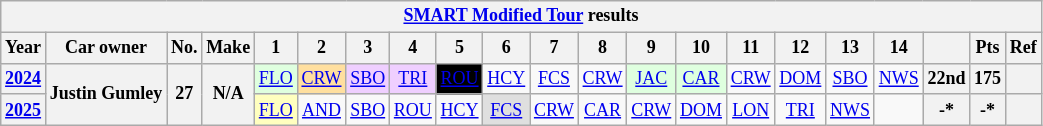<table class="wikitable" style="text-align:center; font-size:75%">
<tr>
<th colspan=38><a href='#'>SMART Modified Tour</a> results</th>
</tr>
<tr>
<th>Year</th>
<th>Car owner</th>
<th>No.</th>
<th>Make</th>
<th>1</th>
<th>2</th>
<th>3</th>
<th>4</th>
<th>5</th>
<th>6</th>
<th>7</th>
<th>8</th>
<th>9</th>
<th>10</th>
<th>11</th>
<th>12</th>
<th>13</th>
<th>14</th>
<th></th>
<th>Pts</th>
<th>Ref</th>
</tr>
<tr>
<th><a href='#'>2024</a></th>
<th rowspan=2>Justin Gumley</th>
<th rowspan=2>27</th>
<th rowspan=2>N/A</th>
<td style="background:#DFFFDF;"><a href='#'>FLO</a><br></td>
<td style="background:#FFDF9F;"><a href='#'>CRW</a><br></td>
<td style="background:#EFCFFF;"><a href='#'>SBO</a><br></td>
<td style="background:#EFCFFF;"><a href='#'>TRI</a><br></td>
<td style="background:#000000;color:white;"><a href='#'><span>ROU</span></a><br></td>
<td><a href='#'>HCY</a></td>
<td><a href='#'>FCS</a></td>
<td><a href='#'>CRW</a></td>
<td style="background:#DFFFDF;"><a href='#'>JAC</a><br></td>
<td style="background:#DFFFDF;"><a href='#'>CAR</a><br></td>
<td><a href='#'>CRW</a></td>
<td><a href='#'>DOM</a></td>
<td><a href='#'>SBO</a></td>
<td><a href='#'>NWS</a></td>
<th>22nd</th>
<th>175</th>
<th></th>
</tr>
<tr>
<th><a href='#'>2025</a></th>
<td style="background:#FFFFBF;"><a href='#'>FLO</a><br></td>
<td><a href='#'>AND</a></td>
<td><a href='#'>SBO</a></td>
<td><a href='#'>ROU</a></td>
<td><a href='#'>HCY</a></td>
<td style="background:#DFDFDF;"><a href='#'>FCS</a><br></td>
<td><a href='#'>CRW</a></td>
<td><a href='#'>CAR</a></td>
<td><a href='#'>CRW</a></td>
<td><a href='#'>DOM</a></td>
<td><a href='#'>LON</a></td>
<td><a href='#'>TRI</a></td>
<td><a href='#'>NWS</a></td>
<td></td>
<th>-*</th>
<th>-*</th>
<th></th>
</tr>
</table>
